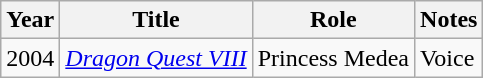<table class="wikitable sortable">
<tr>
<th>Year</th>
<th>Title</th>
<th>Role</th>
<th>Notes</th>
</tr>
<tr>
<td>2004</td>
<td><em><a href='#'>Dragon Quest VIII</a></em></td>
<td>Princess Medea</td>
<td>Voice</td>
</tr>
</table>
